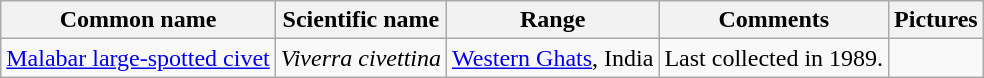<table class="wikitable">
<tr>
<th>Common name</th>
<th>Scientific name</th>
<th>Range</th>
<th class="unsortable">Comments</th>
<th class="unsortable">Pictures</th>
</tr>
<tr>
<td><a href='#'>Malabar large-spotted civet</a></td>
<td><em>Viverra civettina</em></td>
<td><a href='#'>Western Ghats</a>, India</td>
<td>Last collected in 1989.</td>
<td></td>
</tr>
</table>
